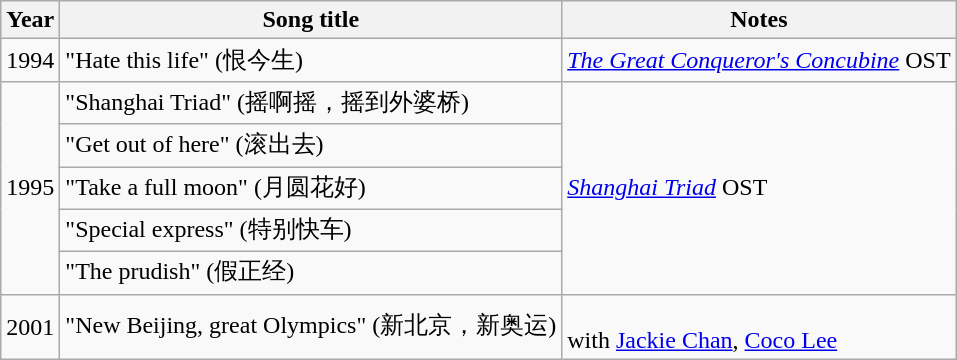<table class="wikitable sortable">
<tr>
<th>Year</th>
<th>Song title</th>
<th>Notes</th>
</tr>
<tr>
<td>1994</td>
<td>"Hate this life" (恨今生)</td>
<td><em><a href='#'>The Great Conqueror's Concubine</a></em> OST</td>
</tr>
<tr>
<td rowspan="5">1995</td>
<td>"Shanghai Triad" (摇啊摇，摇到外婆桥)</td>
<td rowspan="5"><em><a href='#'>Shanghai Triad</a></em> OST</td>
</tr>
<tr>
<td>"Get out of here" (滚出去)</td>
</tr>
<tr>
<td>"Take a full moon" (月圆花好)</td>
</tr>
<tr>
<td>"Special express" (特别快车)</td>
</tr>
<tr>
<td>"The prudish" (假正经)</td>
</tr>
<tr>
<td>2001</td>
<td>"New Beijing, great Olympics" (新北京，新奥运)</td>
<td><br>with <a href='#'>Jackie Chan</a>, <a href='#'>Coco Lee</a></td>
</tr>
</table>
